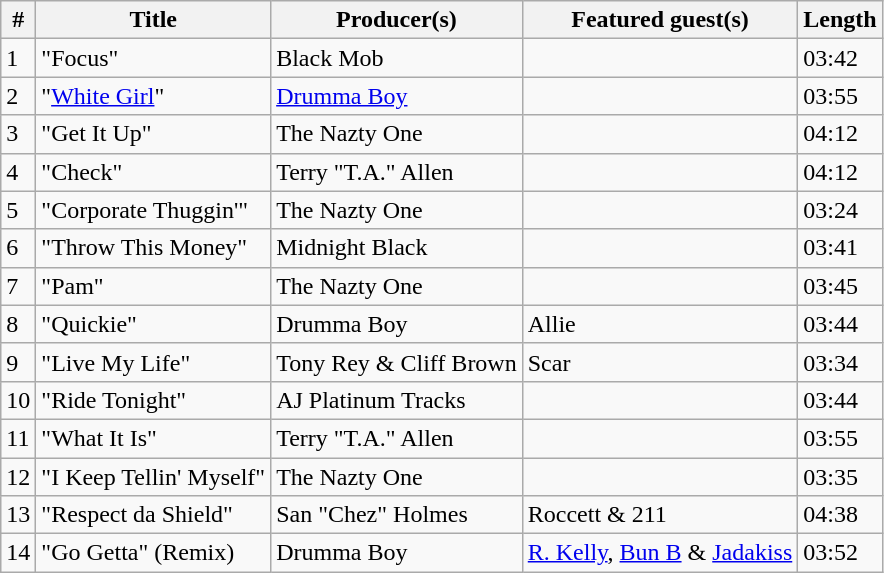<table class="wikitable">
<tr>
<th>#</th>
<th>Title</th>
<th>Producer(s)</th>
<th>Featured guest(s)</th>
<th>Length</th>
</tr>
<tr>
<td>1</td>
<td>"Focus"</td>
<td>Black Mob</td>
<td></td>
<td>03:42</td>
</tr>
<tr>
<td>2</td>
<td>"<a href='#'>White Girl</a>"</td>
<td><a href='#'>Drumma Boy</a></td>
<td></td>
<td>03:55</td>
</tr>
<tr>
<td>3</td>
<td>"Get It Up"</td>
<td>The Nazty One</td>
<td></td>
<td>04:12</td>
</tr>
<tr>
<td>4</td>
<td>"Check"</td>
<td>Terry "T.A." Allen</td>
<td></td>
<td>04:12</td>
</tr>
<tr>
<td>5</td>
<td>"Corporate Thuggin'"</td>
<td>The Nazty One</td>
<td></td>
<td>03:24</td>
</tr>
<tr>
<td>6</td>
<td>"Throw This Money"</td>
<td>Midnight Black</td>
<td></td>
<td>03:41</td>
</tr>
<tr>
<td>7</td>
<td>"Pam"</td>
<td>The Nazty One</td>
<td></td>
<td>03:45</td>
</tr>
<tr>
<td>8</td>
<td>"Quickie"</td>
<td>Drumma Boy</td>
<td>Allie</td>
<td>03:44</td>
</tr>
<tr>
<td>9</td>
<td>"Live My Life"</td>
<td>Tony Rey & Cliff Brown</td>
<td>Scar</td>
<td>03:34</td>
</tr>
<tr>
<td>10</td>
<td>"Ride Tonight"</td>
<td>AJ Platinum Tracks</td>
<td></td>
<td>03:44</td>
</tr>
<tr>
<td>11</td>
<td>"What It Is"</td>
<td>Terry "T.A." Allen</td>
<td></td>
<td>03:55</td>
</tr>
<tr>
<td>12</td>
<td>"I Keep Tellin' Myself"</td>
<td>The Nazty One</td>
<td></td>
<td>03:35</td>
</tr>
<tr>
<td>13</td>
<td>"Respect da Shield"</td>
<td>San "Chez" Holmes</td>
<td>Roccett & 211</td>
<td>04:38</td>
</tr>
<tr>
<td>14</td>
<td>"Go Getta" (Remix)</td>
<td>Drumma Boy</td>
<td><a href='#'>R. Kelly</a>, <a href='#'>Bun B</a> & <a href='#'>Jadakiss</a></td>
<td>03:52</td>
</tr>
</table>
